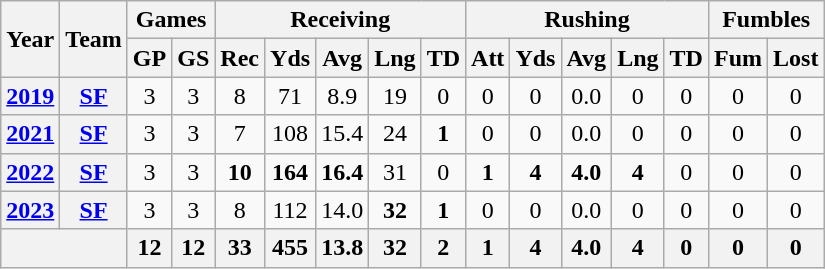<table class="wikitable" style="text-align:center;">
<tr>
<th rowspan="2">Year</th>
<th rowspan="2">Team</th>
<th colspan="2">Games</th>
<th colspan="5">Receiving</th>
<th colspan="5">Rushing</th>
<th colspan="2">Fumbles</th>
</tr>
<tr>
<th>GP</th>
<th>GS</th>
<th>Rec</th>
<th>Yds</th>
<th>Avg</th>
<th>Lng</th>
<th>TD</th>
<th>Att</th>
<th>Yds</th>
<th>Avg</th>
<th>Lng</th>
<th>TD</th>
<th>Fum</th>
<th>Lost</th>
</tr>
<tr>
<th><a href='#'>2019</a></th>
<th><a href='#'>SF</a></th>
<td>3</td>
<td>3</td>
<td>8</td>
<td>71</td>
<td>8.9</td>
<td>19</td>
<td>0</td>
<td>0</td>
<td>0</td>
<td>0.0</td>
<td>0</td>
<td>0</td>
<td>0</td>
<td>0</td>
</tr>
<tr>
<th><a href='#'>2021</a></th>
<th><a href='#'>SF</a></th>
<td>3</td>
<td>3</td>
<td>7</td>
<td>108</td>
<td>15.4</td>
<td>24</td>
<td><strong>1</strong></td>
<td>0</td>
<td>0</td>
<td>0.0</td>
<td>0</td>
<td>0</td>
<td>0</td>
<td>0</td>
</tr>
<tr>
<th><a href='#'>2022</a></th>
<th><a href='#'>SF</a></th>
<td>3</td>
<td>3</td>
<td><strong>10</strong></td>
<td><strong>164</strong></td>
<td><strong>16.4</strong></td>
<td>31</td>
<td>0</td>
<td><strong>1</strong></td>
<td><strong>4</strong></td>
<td><strong>4.0</strong></td>
<td><strong>4</strong></td>
<td>0</td>
<td>0</td>
<td>0</td>
</tr>
<tr>
<th><a href='#'>2023</a></th>
<th><a href='#'>SF</a></th>
<td>3</td>
<td>3</td>
<td>8</td>
<td>112</td>
<td>14.0</td>
<td><strong>32</strong></td>
<td><strong>1</strong></td>
<td>0</td>
<td>0</td>
<td>0.0</td>
<td>0</td>
<td>0</td>
<td>0</td>
<td>0</td>
</tr>
<tr>
<th colspan="2"></th>
<th>12</th>
<th>12</th>
<th>33</th>
<th>455</th>
<th>13.8</th>
<th>32</th>
<th>2</th>
<th>1</th>
<th>4</th>
<th>4.0</th>
<th>4</th>
<th>0</th>
<th>0</th>
<th>0</th>
</tr>
</table>
